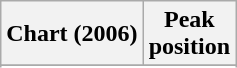<table class="wikitable plainrowheaders sortable" style="text-align:center;">
<tr>
<th scope="col">Chart (2006)</th>
<th scope="col">Peak<br>position</th>
</tr>
<tr>
</tr>
<tr>
</tr>
</table>
